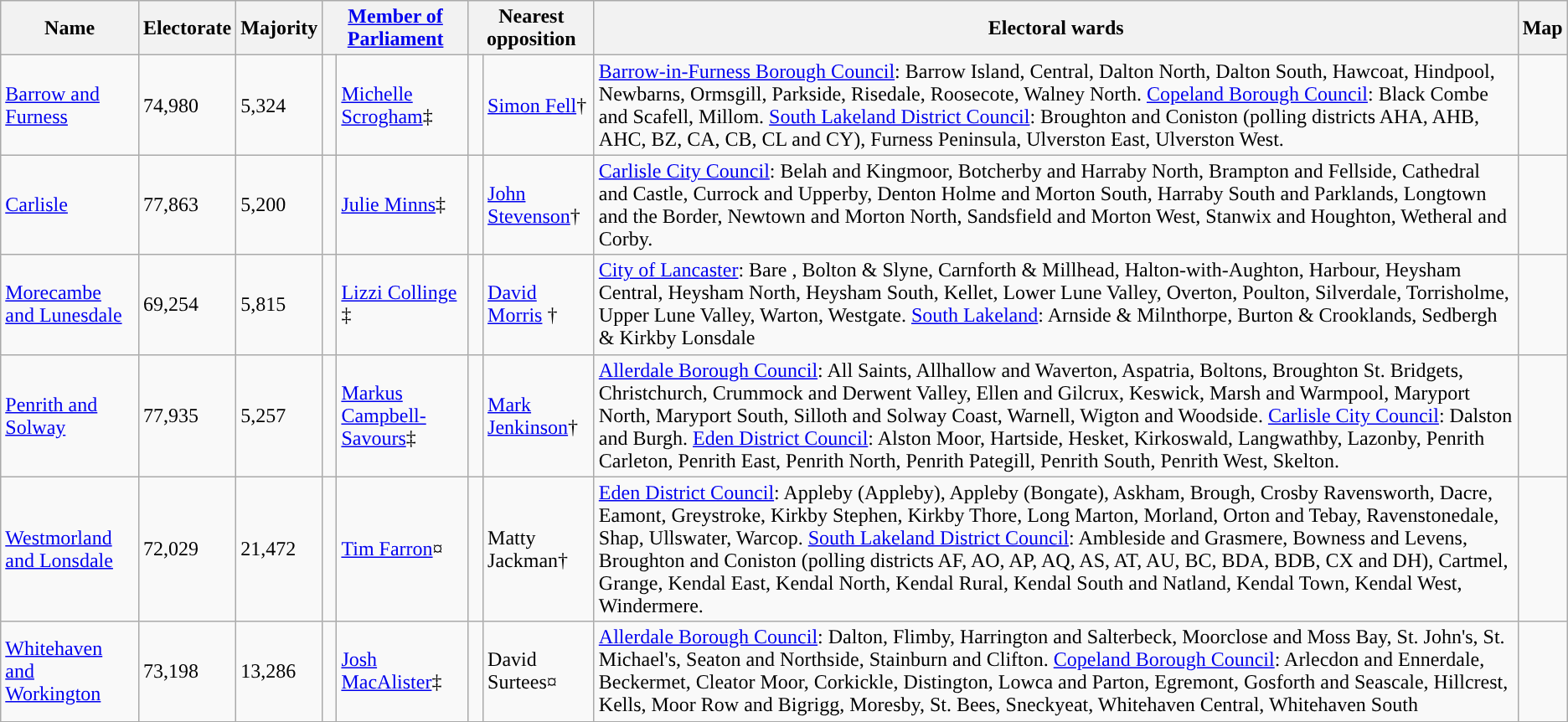<table class="wikitable sortable">
<tr>
<th rowspan=1>Name</th>
<th rowspan=1>Electorate</th>
<th rowspan=1>Majority</th>
<th colspan=2 class=unsortable><a href='#'>Member of Parliament</a></th>
<th colspan=2 class=unsortable>Nearest opposition</th>
<th rowspan=1 class=unsortable>Electoral wards</th>
<th rowspan=1 class=unsortable>Map</th>
</tr>
<tr>
<td><a href='#'>Barrow and Furness</a></td>
<td>74,980</td>
<td>5,324</td>
<td style="color:inherit;background:"> </td>
<td><a href='#'>Michelle Scrogham</a>‡</td>
<td style="color:inherit;background:"> </td>
<td><a href='#'>Simon Fell</a>†</td>
<td><a href='#'>Barrow-in-Furness Borough Council</a>: Barrow Island, Central, Dalton North, Dalton South, Hawcoat, Hindpool, Newbarns, Ormsgill, Parkside, Risedale, Roosecote, Walney North. <a href='#'>Copeland Borough Council</a>: Black Combe and Scafell, Millom. <a href='#'>South Lakeland District Council</a>: Broughton and Coniston (polling districts AHA, AHB, AHC, BZ, CA, CB, CL and CY), Furness Peninsula, Ulverston East, Ulverston West.</td>
<td></td>
</tr>
<tr>
<td><a href='#'>Carlisle</a></td>
<td>77,863</td>
<td>5,200</td>
<td style="color:inherit;background:"></td>
<td><a href='#'>Julie Minns</a>‡</td>
<td style="color:inherit;background:"></td>
<td><a href='#'>John Stevenson</a>†</td>
<td><a href='#'>Carlisle City Council</a>: Belah and Kingmoor, Botcherby and Harraby North, Brampton and Fellside, Cathedral and Castle, Currock and Upperby, Denton Holme and Morton South, Harraby South and Parklands, Longtown and the Border, Newtown and Morton North, Sandsfield and Morton West, Stanwix and Houghton, Wetheral and Corby.</td>
<td></td>
</tr>
<tr>
<td><a href='#'>Morecambe and Lunesdale</a></td>
<td>69,254</td>
<td>5,815</td>
<td style="color:inherit;background:"> </td>
<td><a href='#'>Lizzi Collinge</a> ‡</td>
<td style="color:inherit;background:"> </td>
<td><a href='#'>David Morris</a> †</td>
<td><a href='#'>City of Lancaster</a>: Bare , Bolton & Slyne, Carnforth & Millhead, Halton-with-Aughton, Harbour, Heysham Central, Heysham North, Heysham South, Kellet, Lower Lune Valley, Overton,  Poulton, Silverdale, Torrisholme, Upper Lune Valley, Warton, Westgate. <a href='#'>South Lakeland</a>: Arnside & Milnthorpe, Burton & Crooklands, Sedbergh & Kirkby Lonsdale</td>
<td></td>
</tr>
<tr>
<td><a href='#'>Penrith and Solway</a></td>
<td>77,935</td>
<td>5,257</td>
<td style="color:inherit;background:"></td>
<td><a href='#'>Markus Campbell-Savours</a>‡</td>
<td style="color:inherit;background:"></td>
<td><a href='#'>Mark Jenkinson</a>†</td>
<td><a href='#'>Allerdale Borough Council</a>: All Saints, Allhallow and Waverton, Aspatria, Boltons, Broughton St. Bridgets, Christchurch, Crummock and Derwent Valley, Ellen and Gilcrux, Keswick, Marsh and Warmpool, Maryport North, Maryport South, Silloth and Solway Coast, Warnell, Wigton and Woodside. <a href='#'>Carlisle City Council</a>: Dalston and Burgh. <a href='#'>Eden District Council</a>: Alston Moor, Hartside, Hesket, Kirkoswald, Langwathby, Lazonby, Penrith Carleton, Penrith East, Penrith North, Penrith Pategill, Penrith South, Penrith West, Skelton.</td>
<td></td>
</tr>
<tr>
<td><a href='#'>Westmorland and Lonsdale</a></td>
<td>72,029</td>
<td>21,472</td>
<td style="color:inherit;background:"></td>
<td><a href='#'>Tim Farron</a>¤</td>
<td style="color:inherit;background:"></td>
<td>Matty Jackman†</td>
<td><a href='#'>Eden District Council</a>: Appleby (Appleby), Appleby (Bongate), Askham, Brough, Crosby Ravensworth, Dacre, Eamont, Greystroke, Kirkby Stephen, Kirkby Thore, Long Marton, Morland, Orton and Tebay, Ravenstonedale, Shap, Ullswater, Warcop. <a href='#'>South Lakeland District Council</a>: Ambleside and Grasmere, Bowness and Levens, Broughton and Coniston (polling districts AF, AO, AP, AQ, AS, AT, AU, BC, BDA, BDB, CX and DH), Cartmel, Grange, Kendal East, Kendal North, Kendal Rural, Kendal South and Natland, Kendal Town, Kendal West, Windermere.</td>
<td></td>
</tr>
<tr>
<td><a href='#'>Whitehaven and Workington</a></td>
<td>73,198</td>
<td>13,286</td>
<td style="color:inherit;background:"></td>
<td><a href='#'>Josh MacAlister</a>‡</td>
<td style="color:inherit;background:"></td>
<td>David Surtees¤</td>
<td><a href='#'>Allerdale Borough Council</a>: Dalton, Flimby, Harrington and Salterbeck, Moorclose and Moss Bay, St. John's, St. Michael's, Seaton and Northside, Stainburn and Clifton. <a href='#'>Copeland Borough Council</a>: Arlecdon and Ennerdale, Beckermet, Cleator Moor, Corkickle, Distington, Lowca and Parton, Egremont, Gosforth and Seascale, Hillcrest, Kells, Moor Row and Bigrigg, Moresby, St. Bees, Sneckyeat, Whitehaven Central, Whitehaven South</td>
<td></td>
</tr>
<tr>
</tr>
</table>
